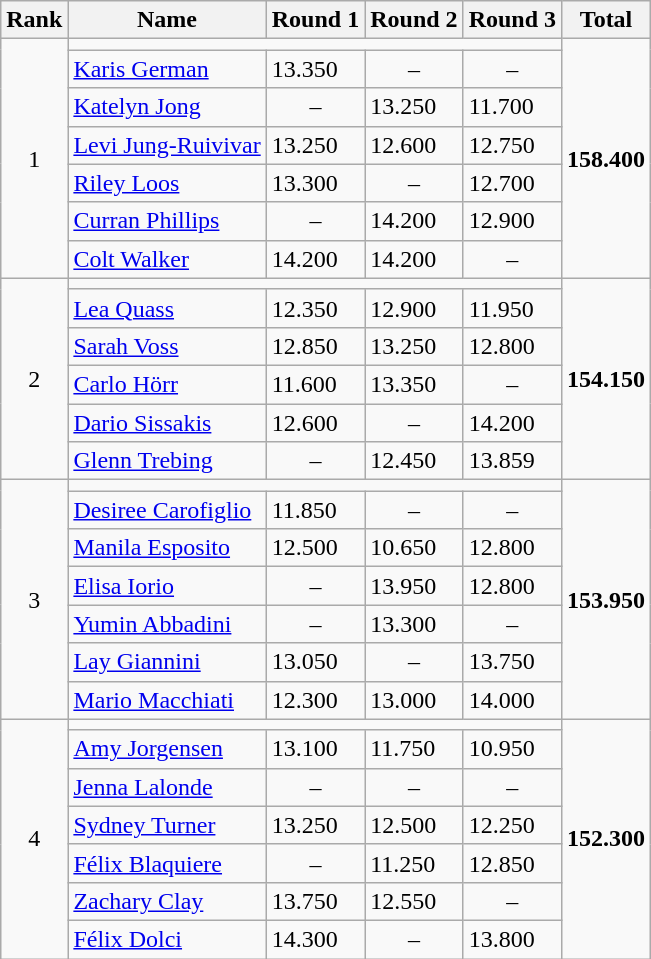<table class="wikitable" white-space:nowrap">
<tr>
<th>Rank</th>
<th>Name</th>
<th>Round 1</th>
<th>Round 2</th>
<th>Round 3</th>
<th>Total</th>
</tr>
<tr>
<td rowspan="7" align=center>1</td>
<td align=center colspan="4"></td>
<td rowspan="7" align=center><strong>158.400</strong></td>
</tr>
<tr>
<td><a href='#'>Karis German</a></td>
<td> 13.350</td>
<td align=center>–</td>
<td align=center>–</td>
</tr>
<tr>
<td><a href='#'>Katelyn Jong</a></td>
<td align=center>–</td>
<td> 13.250</td>
<td> 11.700</td>
</tr>
<tr>
<td><a href='#'>Levi Jung-Ruivivar</a></td>
<td> 13.250</td>
<td> 12.600</td>
<td> 12.750</td>
</tr>
<tr>
<td><a href='#'>Riley Loos</a></td>
<td> 13.300</td>
<td align=center>–</td>
<td> 12.700</td>
</tr>
<tr>
<td><a href='#'>Curran Phillips</a></td>
<td align=center>–</td>
<td> 14.200</td>
<td> 12.900</td>
</tr>
<tr>
<td><a href='#'>Colt Walker</a></td>
<td> 14.200</td>
<td> 14.200</td>
<td align=center>–</td>
</tr>
<tr>
<td rowspan="6" align=center>2</td>
<td align=center colspan="4"></td>
<td rowspan="6" align=center><strong>154.150</strong></td>
</tr>
<tr>
<td><a href='#'>Lea Quass</a></td>
<td> 12.350</td>
<td> 12.900</td>
<td> 11.950</td>
</tr>
<tr>
<td><a href='#'>Sarah Voss</a></td>
<td> 12.850</td>
<td> 13.250</td>
<td> 12.800</td>
</tr>
<tr>
<td><a href='#'>Carlo Hörr</a></td>
<td> 11.600</td>
<td> 13.350</td>
<td align=center>–</td>
</tr>
<tr>
<td><a href='#'>Dario Sissakis</a></td>
<td> 12.600</td>
<td align=center>–</td>
<td> 14.200</td>
</tr>
<tr>
<td><a href='#'>Glenn Trebing</a></td>
<td align=center>–</td>
<td> 12.450</td>
<td> 13.859</td>
</tr>
<tr>
<td rowspan="7" align=center>3</td>
<td align=center colspan="4"></td>
<td rowspan="7" align=center><strong>153.950</strong></td>
</tr>
<tr>
<td><a href='#'>Desiree Carofiglio</a></td>
<td> 11.850</td>
<td align=center>–</td>
<td align=center>–</td>
</tr>
<tr>
<td><a href='#'>Manila Esposito</a></td>
<td> 12.500</td>
<td> 10.650</td>
<td> 12.800</td>
</tr>
<tr>
<td><a href='#'>Elisa Iorio</a></td>
<td align=center>–</td>
<td> 13.950</td>
<td> 12.800</td>
</tr>
<tr>
<td><a href='#'>Yumin Abbadini</a></td>
<td align=center>–</td>
<td> 13.300</td>
<td align=center>–</td>
</tr>
<tr>
<td><a href='#'>Lay Giannini</a></td>
<td> 13.050</td>
<td align=center>–</td>
<td> 13.750</td>
</tr>
<tr>
<td><a href='#'>Mario Macchiati</a></td>
<td> 12.300</td>
<td> 13.000</td>
<td> 14.000</td>
</tr>
<tr>
<td rowspan="7" align=center>4</td>
<td align=center colspan="4"></td>
<td rowspan="7" align=center><strong>152.300</strong></td>
</tr>
<tr>
<td><a href='#'>Amy Jorgensen</a></td>
<td> 13.100</td>
<td> 11.750</td>
<td> 10.950</td>
</tr>
<tr>
<td><a href='#'>Jenna Lalonde</a></td>
<td align=center>–</td>
<td align=center>–</td>
<td align=center>–</td>
</tr>
<tr>
<td><a href='#'>Sydney Turner</a></td>
<td> 13.250</td>
<td> 12.500</td>
<td> 12.250</td>
</tr>
<tr>
<td><a href='#'>Félix Blaquiere</a></td>
<td align=center>–</td>
<td> 11.250</td>
<td> 12.850</td>
</tr>
<tr>
<td><a href='#'>Zachary Clay</a></td>
<td> 13.750</td>
<td> 12.550</td>
<td align=center>–</td>
</tr>
<tr>
<td><a href='#'>Félix Dolci</a></td>
<td> 14.300</td>
<td align=center>–</td>
<td> 13.800</td>
</tr>
</table>
